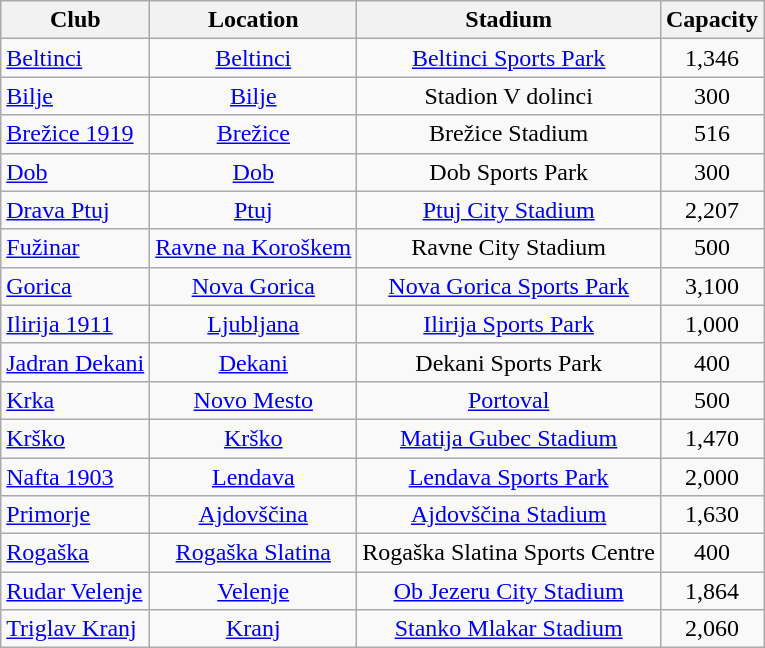<table class="wikitable sortable" style="text-align: center;">
<tr>
<th>Club</th>
<th>Location</th>
<th>Stadium</th>
<th>Capacity</th>
</tr>
<tr>
<td style="text-align:left;"><a href='#'>Beltinci</a></td>
<td><a href='#'>Beltinci</a></td>
<td><a href='#'>Beltinci Sports Park</a></td>
<td>1,346</td>
</tr>
<tr>
<td style="text-align:left;"><a href='#'>Bilje</a></td>
<td><a href='#'>Bilje</a></td>
<td>Stadion V dolinci</td>
<td>300</td>
</tr>
<tr>
<td style="text-align:left;"><a href='#'>Brežice 1919</a></td>
<td><a href='#'>Brežice</a></td>
<td>Brežice Stadium</td>
<td>516</td>
</tr>
<tr>
<td style="text-align:left;"><a href='#'>Dob</a></td>
<td><a href='#'>Dob</a></td>
<td>Dob Sports Park</td>
<td>300</td>
</tr>
<tr>
<td style="text-align:left;"><a href='#'>Drava Ptuj</a></td>
<td><a href='#'>Ptuj</a></td>
<td><a href='#'>Ptuj City Stadium</a></td>
<td>2,207</td>
</tr>
<tr>
<td style="text-align:left;"><a href='#'>Fužinar</a></td>
<td><a href='#'>Ravne na Koroškem</a></td>
<td>Ravne City Stadium</td>
<td>500</td>
</tr>
<tr>
<td style="text-align:left;"><a href='#'>Gorica</a></td>
<td><a href='#'>Nova Gorica</a></td>
<td><a href='#'>Nova Gorica Sports Park</a></td>
<td>3,100</td>
</tr>
<tr>
<td style="text-align:left;"><a href='#'>Ilirija 1911</a></td>
<td><a href='#'>Ljubljana</a></td>
<td><a href='#'>Ilirija Sports Park</a></td>
<td>1,000</td>
</tr>
<tr>
<td style="text-align:left;"><a href='#'>Jadran Dekani</a></td>
<td><a href='#'>Dekani</a></td>
<td>Dekani Sports Park</td>
<td>400</td>
</tr>
<tr>
<td style="text-align:left;"><a href='#'>Krka</a></td>
<td><a href='#'>Novo Mesto</a></td>
<td><a href='#'>Portoval</a></td>
<td>500</td>
</tr>
<tr>
<td style="text-align:left;"><a href='#'>Krško</a></td>
<td><a href='#'>Krško</a></td>
<td><a href='#'>Matija Gubec Stadium</a></td>
<td>1,470</td>
</tr>
<tr>
<td style="text-align:left;"><a href='#'>Nafta 1903</a></td>
<td><a href='#'>Lendava</a></td>
<td><a href='#'>Lendava Sports Park</a></td>
<td>2,000</td>
</tr>
<tr>
<td style="text-align:left;"><a href='#'>Primorje</a></td>
<td><a href='#'>Ajdovščina</a></td>
<td><a href='#'>Ajdovščina Stadium</a></td>
<td>1,630</td>
</tr>
<tr>
<td style="text-align:left;"><a href='#'>Rogaška</a></td>
<td><a href='#'>Rogaška Slatina</a></td>
<td>Rogaška Slatina Sports Centre</td>
<td>400</td>
</tr>
<tr>
<td style="text-align:left;"><a href='#'>Rudar Velenje</a></td>
<td><a href='#'>Velenje</a></td>
<td><a href='#'>Ob Jezeru City Stadium</a></td>
<td>1,864</td>
</tr>
<tr>
<td style="text-align:left;"><a href='#'>Triglav Kranj</a></td>
<td><a href='#'>Kranj</a></td>
<td><a href='#'>Stanko Mlakar Stadium</a></td>
<td>2,060</td>
</tr>
</table>
